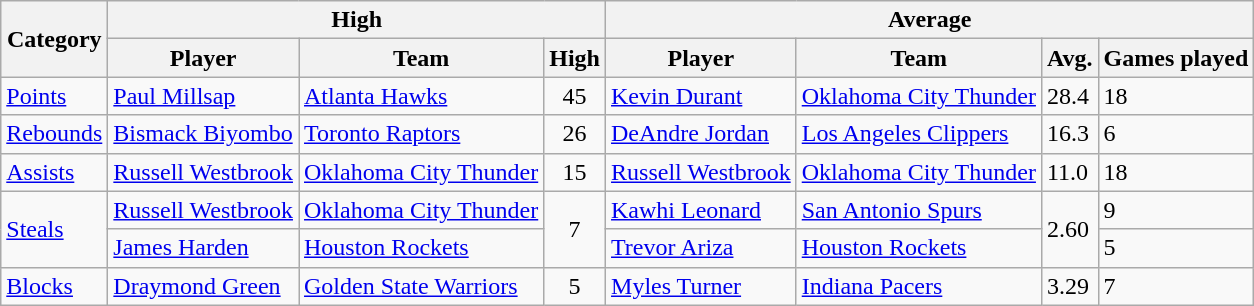<table class=wikitable style="text-align:left;">
<tr>
<th rowspan=2>Category</th>
<th colspan=3>High</th>
<th colspan=4>Average</th>
</tr>
<tr>
<th>Player</th>
<th>Team</th>
<th>High</th>
<th>Player</th>
<th>Team</th>
<th>Avg.</th>
<th>Games played</th>
</tr>
<tr>
<td><a href='#'>Points</a></td>
<td><a href='#'>Paul Millsap</a></td>
<td><a href='#'>Atlanta Hawks</a></td>
<td align=center>45</td>
<td><a href='#'>Kevin Durant</a></td>
<td><a href='#'>Oklahoma City Thunder</a></td>
<td>28.4</td>
<td>18</td>
</tr>
<tr>
<td><a href='#'>Rebounds</a></td>
<td><a href='#'>Bismack Biyombo</a></td>
<td><a href='#'>Toronto Raptors</a></td>
<td align=center>26</td>
<td><a href='#'>DeAndre Jordan</a></td>
<td><a href='#'>Los Angeles Clippers</a></td>
<td>16.3</td>
<td>6</td>
</tr>
<tr>
<td><a href='#'>Assists</a></td>
<td><a href='#'>Russell Westbrook</a></td>
<td><a href='#'>Oklahoma City Thunder</a></td>
<td align=center>15</td>
<td><a href='#'>Russell Westbrook</a></td>
<td><a href='#'>Oklahoma City Thunder</a></td>
<td>11.0</td>
<td>18</td>
</tr>
<tr>
<td rowspan=2><a href='#'>Steals</a></td>
<td><a href='#'>Russell Westbrook</a></td>
<td><a href='#'>Oklahoma City Thunder</a></td>
<td rowspan=2 align=center>7</td>
<td><a href='#'>Kawhi Leonard</a></td>
<td><a href='#'>San Antonio Spurs</a></td>
<td rowspan=2>2.60</td>
<td>9</td>
</tr>
<tr>
<td><a href='#'>James Harden</a></td>
<td><a href='#'>Houston Rockets</a></td>
<td><a href='#'>Trevor Ariza</a></td>
<td><a href='#'>Houston Rockets</a></td>
<td>5</td>
</tr>
<tr>
<td><a href='#'>Blocks</a></td>
<td><a href='#'>Draymond Green</a></td>
<td><a href='#'>Golden State Warriors</a></td>
<td align=center>5</td>
<td><a href='#'>Myles Turner</a></td>
<td><a href='#'>Indiana Pacers</a></td>
<td>3.29</td>
<td>7</td>
</tr>
</table>
